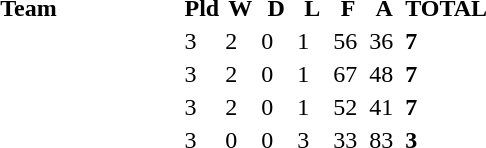<table>
<tr>
<td><br></td>
</tr>
<tr border=1 cellpadding=5 cellspacing=0>
<th width="200">Team</th>
<th width="20">Pld</th>
<th width="20">W</th>
<th width="20">D</th>
<th width="20">L</th>
<th width="20">F</th>
<th width="20">A</th>
<th width="20">TOTAL</th>
</tr>
<tr>
<td align=left></td>
<td>3</td>
<td>2</td>
<td>0</td>
<td>1</td>
<td>56</td>
<td>36</td>
<td><strong>7</strong></td>
</tr>
<tr>
<td align=left></td>
<td>3</td>
<td>2</td>
<td>0</td>
<td>1</td>
<td>67</td>
<td>48</td>
<td><strong>7</strong></td>
</tr>
<tr>
<td align=left></td>
<td>3</td>
<td>2</td>
<td>0</td>
<td>1</td>
<td>52</td>
<td>41</td>
<td><strong>7</strong></td>
</tr>
<tr>
<td align=left></td>
<td>3</td>
<td>0</td>
<td>0</td>
<td>3</td>
<td>33</td>
<td>83</td>
<td><strong>3</strong></td>
</tr>
</table>
